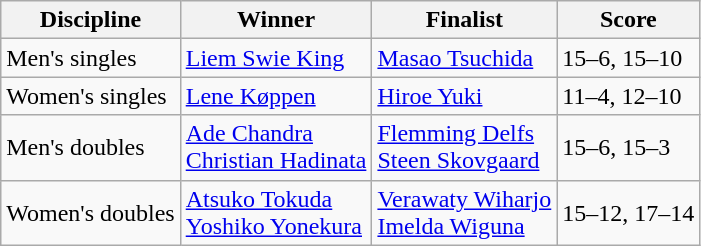<table class=wikitable>
<tr>
<th>Discipline</th>
<th>Winner</th>
<th>Finalist</th>
<th>Score</th>
</tr>
<tr>
<td>Men's singles</td>
<td> <a href='#'>Liem Swie King</a></td>
<td> <a href='#'>Masao Tsuchida</a></td>
<td>15–6, 15–10</td>
</tr>
<tr>
<td>Women's singles</td>
<td> <a href='#'>Lene Køppen</a></td>
<td> <a href='#'>Hiroe Yuki</a></td>
<td>11–4, 12–10</td>
</tr>
<tr>
<td>Men's doubles</td>
<td> <a href='#'>Ade Chandra</a><br> <a href='#'>Christian Hadinata</a></td>
<td> <a href='#'>Flemming Delfs</a><br> <a href='#'>Steen Skovgaard</a></td>
<td>15–6, 15–3</td>
</tr>
<tr>
<td>Women's doubles</td>
<td> <a href='#'>Atsuko Tokuda</a><br> <a href='#'>Yoshiko Yonekura</a></td>
<td> <a href='#'>Verawaty Wiharjo</a><br> <a href='#'>Imelda Wiguna</a></td>
<td>15–12, 17–14</td>
</tr>
</table>
